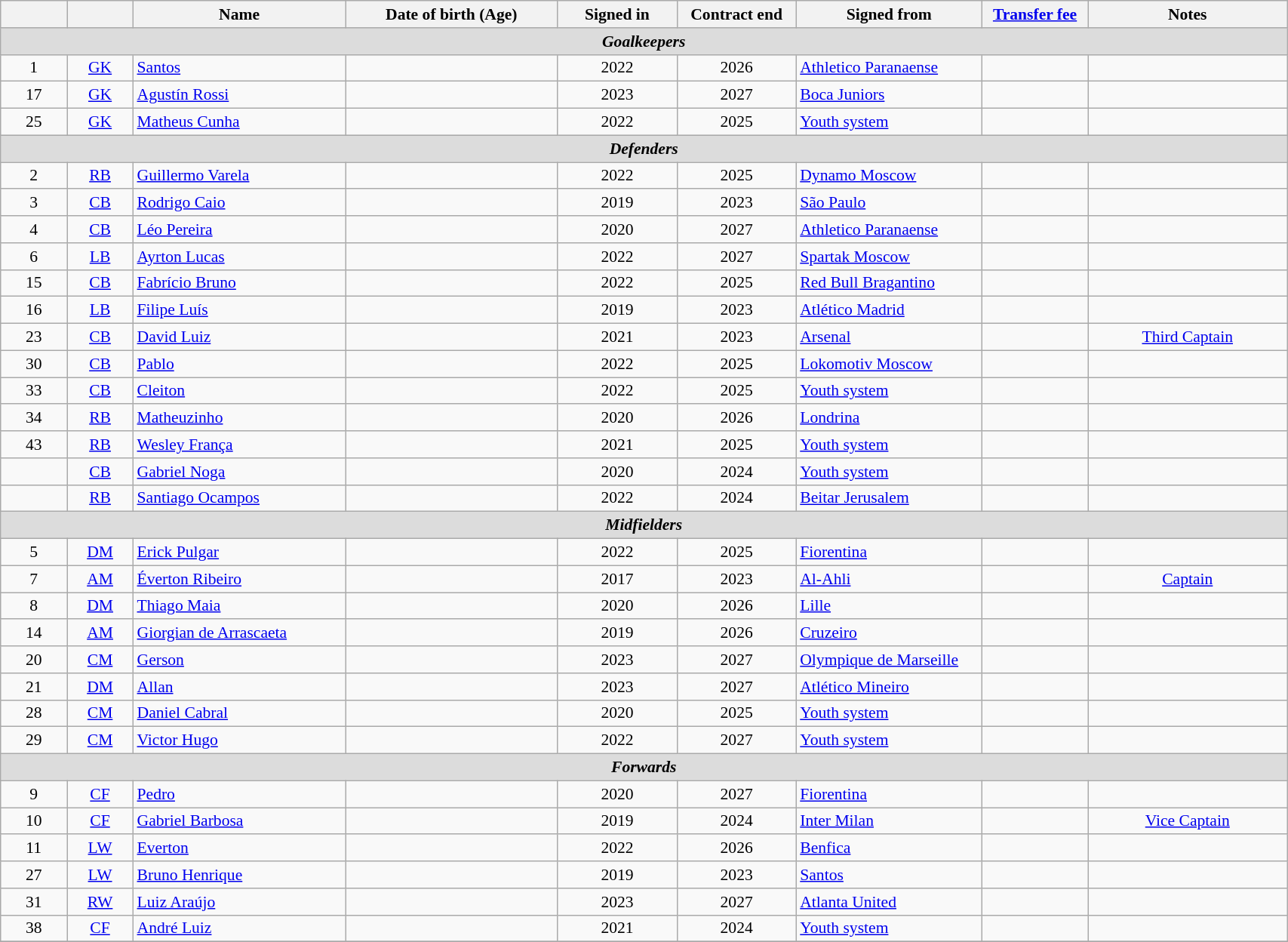<table class="wikitable" style="text-align:center; font-size:90%; width:90%">
<tr>
<th text-align:center;" style="width:5%;"></th>
<th text-align:center;" style="width:5%;"></th>
<th text-align:center;" style="width:16%;">Name</th>
<th text-align:center;" style="width:16%;">Date of birth (Age)</th>
<th text-align:center;" style="width:9%;">Signed in</th>
<th text-align:center;" style="width:9%;">Contract end</th>
<th text-align:center;" style="width:14%;">Signed from</th>
<th text-align:center;" style="width:8%;"><a href='#'>Transfer fee</a></th>
<th text-align:left;" style="width:15%;">Notes</th>
</tr>
<tr>
<th colspan="9" style="background:#dcdcdc; text-align:center"><em>Goalkeepers</em></th>
</tr>
<tr>
<td>1</td>
<td><a href='#'>GK</a></td>
<td style="text-align:left;"> <a href='#'>Santos</a></td>
<td style="text-align:left;"></td>
<td>2022</td>
<td>2026</td>
<td style="text-align:left;"> <a href='#'>Athletico Paranaense</a></td>
<td></td>
<td></td>
</tr>
<tr>
<td>17</td>
<td><a href='#'>GK</a></td>
<td style="text-align:left;"> <a href='#'>Agustín Rossi</a></td>
<td style="text-align:left;"></td>
<td>2023</td>
<td>2027</td>
<td style="text-align:left;"> <a href='#'>Boca Juniors</a></td>
<td></td>
<td></td>
</tr>
<tr>
<td>25</td>
<td><a href='#'>GK</a></td>
<td align="left"> <a href='#'>Matheus Cunha</a></td>
<td align="left"></td>
<td>2022</td>
<td>2025</td>
<td align="left"><a href='#'>Youth system</a></td>
<td></td>
<td></td>
</tr>
<tr>
<th colspan="9" style="background:#dcdcdc; text-align:center"><em>Defenders</em></th>
</tr>
<tr>
<td>2</td>
<td><a href='#'>RB</a></td>
<td style="text-align:left;"> <a href='#'>Guillermo Varela</a> </td>
<td style="text-align:left;"></td>
<td>2022</td>
<td>2025</td>
<td style="text-align:left;"> <a href='#'>Dynamo Moscow</a></td>
<td></td>
<td></td>
</tr>
<tr>
<td>3</td>
<td><a href='#'>CB</a></td>
<td style="text-align:left;"> <a href='#'>Rodrigo Caio</a></td>
<td style="text-align:left;"></td>
<td>2019</td>
<td>2023</td>
<td style="text-align:left;"> <a href='#'>São Paulo</a></td>
<td></td>
<td></td>
</tr>
<tr>
<td>4</td>
<td><a href='#'>CB</a></td>
<td style="text-align:left;"> <a href='#'>Léo Pereira</a></td>
<td style="text-align:left;"></td>
<td>2020</td>
<td>2027</td>
<td style="text-align:left;"> <a href='#'>Athletico Paranaense</a></td>
<td></td>
<td></td>
</tr>
<tr>
<td>6</td>
<td><a href='#'>LB</a></td>
<td style="text-align:left;"> <a href='#'>Ayrton Lucas</a></td>
<td style="text-align:left;"></td>
<td>2022</td>
<td>2027</td>
<td style="text-align:left;"> <a href='#'>Spartak Moscow</a></td>
<td></td>
<td></td>
</tr>
<tr>
<td>15</td>
<td><a href='#'>CB</a></td>
<td style="text-align:left;"> <a href='#'>Fabrício Bruno</a></td>
<td style="text-align:left;"></td>
<td>2022</td>
<td>2025</td>
<td style="text-align:left;"> <a href='#'>Red Bull Bragantino</a></td>
<td></td>
<td></td>
</tr>
<tr>
<td>16</td>
<td><a href='#'>LB</a></td>
<td style="text-align:left;"> <a href='#'>Filipe Luís</a> </td>
<td style="text-align:left;"></td>
<td>2019</td>
<td>2023</td>
<td style="text-align:left;"> <a href='#'>Atlético Madrid</a></td>
<td></td>
<td></td>
</tr>
<tr>
<td>23</td>
<td><a href='#'>CB</a></td>
<td style="text-align:left;"> <a href='#'>David Luiz</a></td>
<td style="text-align:left;"></td>
<td>2021</td>
<td>2023</td>
<td style="text-align:left;"> <a href='#'>Arsenal</a></td>
<td></td>
<td><a href='#'>Third Captain</a></td>
</tr>
<tr>
<td>30</td>
<td><a href='#'>CB</a></td>
<td align="left"> <a href='#'>Pablo</a></td>
<td align="left"></td>
<td>2022</td>
<td>2025</td>
<td style="text-align:left;"> <a href='#'>Lokomotiv Moscow</a></td>
<td></td>
<td></td>
</tr>
<tr>
<td>33</td>
<td><a href='#'>CB</a></td>
<td align="left"> <a href='#'>Cleiton</a></td>
<td align="left"></td>
<td>2022</td>
<td>2025</td>
<td align="left"><a href='#'>Youth system</a></td>
<td></td>
<td></td>
</tr>
<tr>
<td>34</td>
<td><a href='#'>RB</a></td>
<td style="text-align:left;"> <a href='#'>Matheuzinho</a></td>
<td style="text-align:left;"></td>
<td>2020</td>
<td>2026</td>
<td style="text-align:left;"> <a href='#'>Londrina</a></td>
<td></td>
<td></td>
</tr>
<tr>
<td>43</td>
<td><a href='#'>RB</a></td>
<td style="text-align:left;"> <a href='#'>Wesley França</a></td>
<td style="text-align:left;"></td>
<td>2021</td>
<td>2025</td>
<td align="left"><a href='#'>Youth system</a></td>
<td></td>
<td></td>
</tr>
<tr>
<td></td>
<td><a href='#'>CB</a></td>
<td style="text-align:left;"> <a href='#'>Gabriel Noga</a> </td>
<td style="text-align:left;"></td>
<td>2020</td>
<td>2024</td>
<td align="left"><a href='#'>Youth system</a></td>
<td></td>
<td></td>
</tr>
<tr>
<td></td>
<td><a href='#'>RB</a></td>
<td style="text-align:left;"> <a href='#'>Santiago Ocampos</a> </td>
<td style="text-align:left;"></td>
<td>2022</td>
<td>2024</td>
<td style="text-align:left;"> <a href='#'>Beitar Jerusalem</a></td>
<td></td>
<td></td>
</tr>
<tr>
<th colspan="9" style="background:#dcdcdc; text-align:center"><em>Midfielders</em></th>
</tr>
<tr>
<td>5</td>
<td><a href='#'>DM</a></td>
<td style="text-align:left;"> <a href='#'>Erick Pulgar</a></td>
<td style="text-align:left;"></td>
<td>2022</td>
<td>2025</td>
<td style="text-align:left;"> <a href='#'>Fiorentina</a></td>
<td></td>
<td></td>
</tr>
<tr>
<td>7</td>
<td><a href='#'>AM</a></td>
<td style="text-align:left;"> <a href='#'>Éverton Ribeiro</a></td>
<td style="text-align:left;"></td>
<td>2017</td>
<td>2023</td>
<td style="text-align:left;"> <a href='#'>Al-Ahli</a></td>
<td></td>
<td><a href='#'>Captain</a></td>
</tr>
<tr>
<td>8</td>
<td><a href='#'>DM</a></td>
<td style="text-align:left;"> <a href='#'>Thiago Maia</a></td>
<td style="text-align:left;"></td>
<td>2020</td>
<td>2026</td>
<td style="text-align:left;"> <a href='#'>Lille</a></td>
<td></td>
<td></td>
</tr>
<tr>
<td>14</td>
<td><a href='#'>AM</a></td>
<td style="text-align:left;"> <a href='#'>Giorgian de Arrascaeta</a> </td>
<td style="text-align:left;"></td>
<td>2019</td>
<td>2026</td>
<td style="text-align:left;"> <a href='#'>Cruzeiro</a></td>
<td></td>
<td></td>
</tr>
<tr>
<td>20</td>
<td><a href='#'>CM</a></td>
<td align="left"> <a href='#'>Gerson</a></td>
<td align="left"></td>
<td>2023</td>
<td>2027</td>
<td align="left"> <a href='#'>Olympique de Marseille</a></td>
<td></td>
<td></td>
</tr>
<tr>
<td>21</td>
<td><a href='#'>DM</a></td>
<td style="text-align:left;"> <a href='#'>Allan</a></td>
<td style="text-align:left;"></td>
<td>2023</td>
<td>2027</td>
<td style="text-align:left;"> <a href='#'>Atlético Mineiro</a></td>
<td></td>
<td></td>
</tr>
<tr>
<td>28</td>
<td><a href='#'>CM</a></td>
<td align="left"> <a href='#'>Daniel Cabral</a></td>
<td align="left"></td>
<td>2020</td>
<td>2025</td>
<td align="left"><a href='#'>Youth system</a></td>
<td></td>
<td></td>
</tr>
<tr>
<td>29</td>
<td><a href='#'>CM</a></td>
<td style="text-align:left;"> <a href='#'>Victor Hugo</a></td>
<td style="text-align:left;"></td>
<td>2022</td>
<td>2027</td>
<td style="text-align:left;"><a href='#'>Youth system</a></td>
<td></td>
<td></td>
</tr>
<tr>
<th colspan="9" style="background:#dcdcdc; text-align:center"><em>Forwards</em></th>
</tr>
<tr>
<td>9</td>
<td><a href='#'>CF</a></td>
<td style="text-align:left;"> <a href='#'>Pedro</a></td>
<td style="text-align:left;"></td>
<td>2020</td>
<td>2027</td>
<td style="text-align:left;"> <a href='#'>Fiorentina</a></td>
<td></td>
<td></td>
</tr>
<tr>
<td>10</td>
<td><a href='#'>CF</a></td>
<td style="text-align:left;"> <a href='#'>Gabriel Barbosa</a></td>
<td style="text-align:left;"></td>
<td>2019</td>
<td>2024</td>
<td style="text-align:left;"> <a href='#'>Inter Milan</a></td>
<td></td>
<td><a href='#'>Vice Captain</a></td>
</tr>
<tr>
<td>11</td>
<td><a href='#'>LW</a></td>
<td style="text-align:left;"> <a href='#'>Everton</a></td>
<td style="text-align:left;"></td>
<td>2022</td>
<td>2026</td>
<td style="text-align:left;"> <a href='#'>Benfica</a></td>
<td></td>
<td></td>
</tr>
<tr>
<td>27</td>
<td><a href='#'>LW</a></td>
<td style="text-align:left;"> <a href='#'>Bruno Henrique</a></td>
<td style="text-align:left;"></td>
<td>2019</td>
<td>2023</td>
<td style="text-align:left;"> <a href='#'>Santos</a></td>
<td></td>
<td></td>
</tr>
<tr>
<td>31</td>
<td><a href='#'>RW</a></td>
<td style="text-align:left;"> <a href='#'>Luiz Araújo</a> </td>
<td style="text-align:left;"></td>
<td>2023</td>
<td>2027</td>
<td style="text-align:left;"> <a href='#'>Atlanta United</a></td>
<td></td>
<td></td>
</tr>
<tr>
<td>38</td>
<td><a href='#'>CF</a></td>
<td align="left"> <a href='#'>André Luiz</a></td>
<td align="left"></td>
<td>2021</td>
<td>2024</td>
<td align="left"><a href='#'>Youth system</a></td>
<td></td>
<td></td>
</tr>
<tr>
</tr>
</table>
